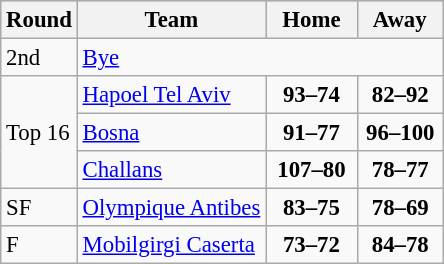<table class="wikitable" style="text-align: left; font-size:95%">
<tr bgcolor="#ccccff">
<th>Round</th>
<th>Team</th>
<th>  Home  </th>
<th>  Away  </th>
</tr>
<tr>
<td>2nd</td>
<td colspan=3><a href='#'>Bye</a></td>
</tr>
<tr>
<td rowspan=3>Top 16</td>
<td> <a href='#'>Hapoel Tel Aviv</a></td>
<td align="center"><strong>93–74</strong></td>
<td align="center"><strong>82–92</strong></td>
</tr>
<tr>
<td> <a href='#'>Bosna</a></td>
<td align="center"><strong>91–77</strong></td>
<td align="center"><strong>96–100</strong></td>
</tr>
<tr>
<td> <a href='#'>Challans</a></td>
<td align="center"><strong>107–80</strong></td>
<td align="center"><strong>78–77</strong></td>
</tr>
<tr>
<td>SF</td>
<td> <a href='#'>Olympique Antibes</a></td>
<td align="center"><strong>83–75</strong></td>
<td align="center"><strong>78–69</strong></td>
</tr>
<tr>
<td>F</td>
<td> <a href='#'>Mobilgirgi Caserta</a></td>
<td align="center"><strong>73–72</strong></td>
<td align="center"><strong>84–78</strong></td>
</tr>
</table>
